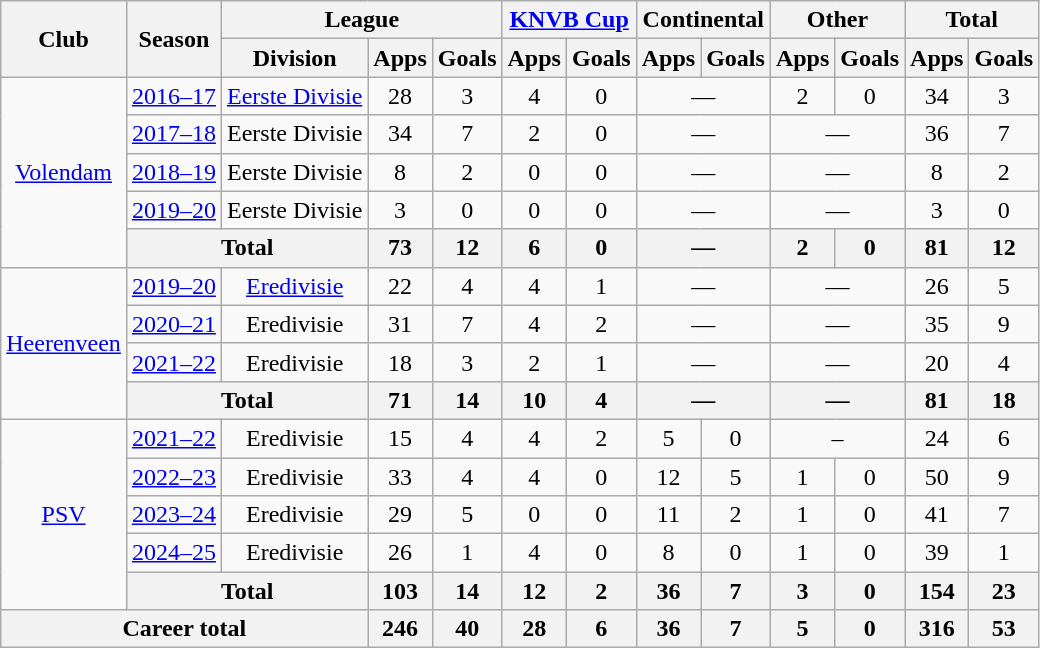<table class="wikitable" style="text-align:center">
<tr>
<th rowspan="2">Club</th>
<th rowspan="2">Season</th>
<th colspan="3">League</th>
<th colspan="2"><a href='#'>KNVB Cup</a></th>
<th colspan="2">Continental</th>
<th colspan="2">Other</th>
<th colspan="2">Total</th>
</tr>
<tr>
<th>Division</th>
<th>Apps</th>
<th>Goals</th>
<th>Apps</th>
<th>Goals</th>
<th>Apps</th>
<th>Goals</th>
<th>Apps</th>
<th>Goals</th>
<th>Apps</th>
<th>Goals</th>
</tr>
<tr>
<td rowspan="5"><a href='#'>Volendam</a></td>
<td><a href='#'>2016–17</a></td>
<td><a href='#'>Eerste Divisie</a></td>
<td>28</td>
<td>3</td>
<td>4</td>
<td>0</td>
<td colspan="2">—</td>
<td>2</td>
<td>0</td>
<td>34</td>
<td>3</td>
</tr>
<tr>
<td><a href='#'>2017–18</a></td>
<td>Eerste Divisie</td>
<td>34</td>
<td>7</td>
<td>2</td>
<td>0</td>
<td colspan="2">—</td>
<td colspan="2">—</td>
<td>36</td>
<td>7</td>
</tr>
<tr>
<td><a href='#'>2018–19</a></td>
<td>Eerste Divisie</td>
<td>8</td>
<td>2</td>
<td>0</td>
<td>0</td>
<td colspan="2">—</td>
<td colspan="2">—</td>
<td>8</td>
<td>2</td>
</tr>
<tr>
<td><a href='#'>2019–20</a></td>
<td>Eerste Divisie</td>
<td>3</td>
<td>0</td>
<td>0</td>
<td>0</td>
<td colspan="2">—</td>
<td colspan="2">—</td>
<td>3</td>
<td>0</td>
</tr>
<tr>
<th colspan="2">Total</th>
<th>73</th>
<th>12</th>
<th>6</th>
<th>0</th>
<th colspan="2">—</th>
<th>2</th>
<th>0</th>
<th>81</th>
<th>12</th>
</tr>
<tr>
<td rowspan="4"><a href='#'>Heerenveen</a></td>
<td><a href='#'>2019–20</a></td>
<td><a href='#'>Eredivisie</a></td>
<td>22</td>
<td>4</td>
<td>4</td>
<td>1</td>
<td colspan="2">—</td>
<td colspan="2">—</td>
<td>26</td>
<td>5</td>
</tr>
<tr>
<td><a href='#'>2020–21</a></td>
<td>Eredivisie</td>
<td>31</td>
<td>7</td>
<td>4</td>
<td>2</td>
<td colspan="2">—</td>
<td colspan="2">—</td>
<td>35</td>
<td>9</td>
</tr>
<tr>
<td><a href='#'>2021–22</a></td>
<td>Eredivisie</td>
<td>18</td>
<td>3</td>
<td>2</td>
<td>1</td>
<td colspan="2">—</td>
<td colspan="2">—</td>
<td>20</td>
<td>4</td>
</tr>
<tr>
<th colspan="2">Total</th>
<th>71</th>
<th>14</th>
<th>10</th>
<th>4</th>
<th colspan="2">—</th>
<th colspan="2">—</th>
<th>81</th>
<th>18</th>
</tr>
<tr>
<td rowspan="5"><a href='#'>PSV</a></td>
<td><a href='#'>2021–22</a></td>
<td>Eredivisie</td>
<td>15</td>
<td>4</td>
<td>4</td>
<td>2</td>
<td>5</td>
<td>0</td>
<td colspan="2">–</td>
<td>24</td>
<td>6</td>
</tr>
<tr>
<td><a href='#'>2022–23</a></td>
<td>Eredivisie</td>
<td>33</td>
<td>4</td>
<td>4</td>
<td>0</td>
<td>12</td>
<td>5</td>
<td>1</td>
<td>0</td>
<td>50</td>
<td>9</td>
</tr>
<tr>
<td><a href='#'>2023–24</a></td>
<td>Eredivisie</td>
<td>29</td>
<td>5</td>
<td>0</td>
<td>0</td>
<td>11</td>
<td>2</td>
<td>1</td>
<td>0</td>
<td>41</td>
<td>7</td>
</tr>
<tr>
<td><a href='#'>2024–25</a></td>
<td>Eredivisie</td>
<td>26</td>
<td>1</td>
<td>4</td>
<td>0</td>
<td>8</td>
<td>0</td>
<td>1</td>
<td>0</td>
<td>39</td>
<td>1</td>
</tr>
<tr>
<th colspan="2">Total</th>
<th>103</th>
<th>14</th>
<th>12</th>
<th>2</th>
<th>36</th>
<th>7</th>
<th>3</th>
<th>0</th>
<th>154</th>
<th>23</th>
</tr>
<tr>
<th colspan="3">Career total</th>
<th>246</th>
<th>40</th>
<th>28</th>
<th>6</th>
<th>36</th>
<th>7</th>
<th>5</th>
<th>0</th>
<th>316</th>
<th>53</th>
</tr>
</table>
